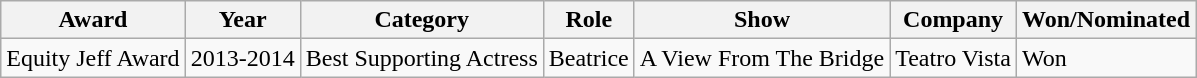<table class="wikitable">
<tr>
<th>Award</th>
<th>Year</th>
<th>Category</th>
<th>Role</th>
<th>Show</th>
<th>Company</th>
<th>Won/Nominated</th>
</tr>
<tr>
<td>Equity Jeff Award</td>
<td>2013-2014</td>
<td>Best Supporting Actress</td>
<td>Beatrice</td>
<td>A View From The Bridge</td>
<td>Teatro Vista</td>
<td>Won</td>
</tr>
</table>
